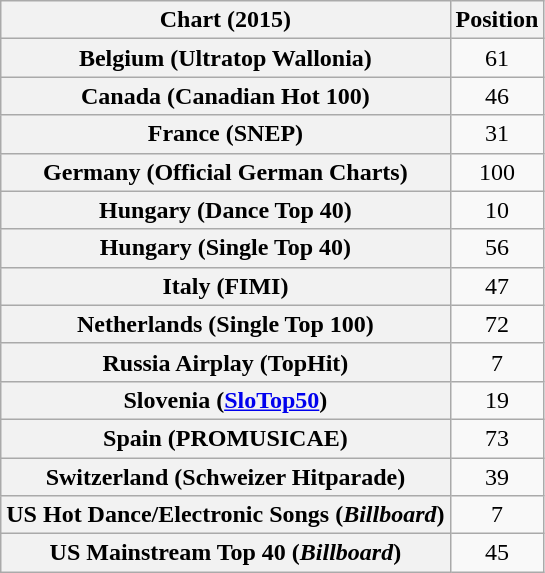<table class="wikitable sortable plainrowheaders" style="text-align:center;">
<tr>
<th scope="col">Chart (2015)</th>
<th scope="col">Position</th>
</tr>
<tr>
<th scope="row">Belgium (Ultratop Wallonia)</th>
<td>61</td>
</tr>
<tr>
<th scope="row">Canada (Canadian Hot 100)</th>
<td>46</td>
</tr>
<tr>
<th scope="row">France (SNEP)</th>
<td>31</td>
</tr>
<tr>
<th scope="row">Germany (Official German Charts)</th>
<td>100</td>
</tr>
<tr>
<th scope="row">Hungary (Dance Top 40)</th>
<td>10</td>
</tr>
<tr>
<th scope="row">Hungary (Single Top 40)</th>
<td>56</td>
</tr>
<tr>
<th scope="row">Italy (FIMI)</th>
<td>47</td>
</tr>
<tr>
<th scope="row">Netherlands (Single Top 100)</th>
<td>72</td>
</tr>
<tr>
<th scope="row">Russia Airplay (TopHit)</th>
<td>7</td>
</tr>
<tr>
<th scope="row">Slovenia (<a href='#'>SloTop50</a>)</th>
<td align=center>19</td>
</tr>
<tr>
<th scope="row">Spain (PROMUSICAE)</th>
<td>73</td>
</tr>
<tr>
<th scope="row">Switzerland (Schweizer Hitparade)</th>
<td>39</td>
</tr>
<tr>
<th scope="row">US Hot Dance/Electronic Songs (<em>Billboard</em>)</th>
<td>7</td>
</tr>
<tr>
<th scope="row">US Mainstream Top 40 (<em>Billboard</em>)</th>
<td>45</td>
</tr>
</table>
